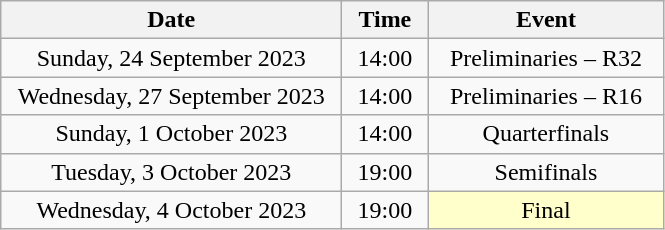<table class="wikitable" style="text-align:center;">
<tr>
<th width=220>Date</th>
<th width=50>Time</th>
<th width=150>Event</th>
</tr>
<tr>
<td>Sunday, 24 September 2023</td>
<td>14:00</td>
<td>Preliminaries – R32</td>
</tr>
<tr>
<td>Wednesday, 27 September 2023</td>
<td>14:00</td>
<td>Preliminaries – R16</td>
</tr>
<tr>
<td>Sunday, 1 October 2023</td>
<td>14:00</td>
<td>Quarterfinals</td>
</tr>
<tr>
<td>Tuesday, 3 October 2023</td>
<td>19:00</td>
<td>Semifinals</td>
</tr>
<tr>
<td>Wednesday, 4 October 2023</td>
<td>19:00</td>
<td bgcolor=ffffcc>Final</td>
</tr>
</table>
